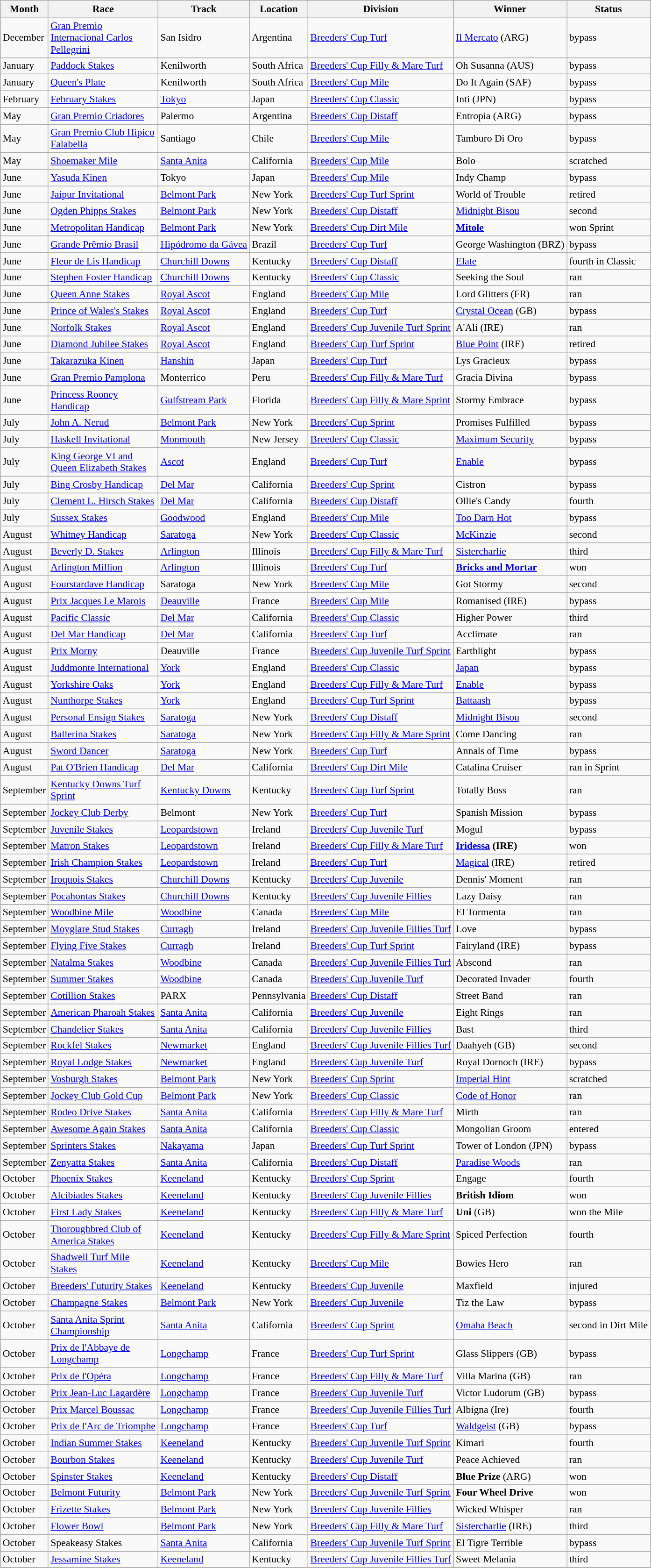<table class="wikitable sortable" style="font-size:90%">
<tr>
<th>Month</th>
<th width="150px">Race</th>
<th>Track</th>
<th>Location</th>
<th>Division</th>
<th>Winner</th>
<th>Status</th>
</tr>
<tr>
<td>December</td>
<td><a href='#'>Gran Premio Internacional Carlos Pellegrini</a></td>
<td>San Isidro</td>
<td>Argentina</td>
<td><a href='#'>Breeders' Cup Turf</a></td>
<td><a href='#'>Il Mercato</a> (ARG)</td>
<td>bypass</td>
</tr>
<tr>
<td>January</td>
<td><a href='#'>Paddock Stakes</a></td>
<td>Kenilworth</td>
<td>South Africa</td>
<td><a href='#'>Breeders' Cup Filly & Mare Turf</a></td>
<td>Oh Susanna (AUS)</td>
<td>bypass</td>
</tr>
<tr>
<td>January</td>
<td><a href='#'>Queen's Plate</a></td>
<td>Kenilworth</td>
<td>South Africa</td>
<td><a href='#'>Breeders' Cup Mile</a></td>
<td>Do It Again (SAF)</td>
<td>bypass</td>
</tr>
<tr>
<td>February</td>
<td><a href='#'>February Stakes</a></td>
<td><a href='#'>Tokyo</a></td>
<td>Japan</td>
<td><a href='#'>Breeders' Cup Classic</a></td>
<td>Inti (JPN)</td>
<td>bypass</td>
</tr>
<tr>
<td>May</td>
<td><a href='#'>Gran Premio Criadores</a></td>
<td>Palermo</td>
<td>Argentina</td>
<td><a href='#'>Breeders' Cup Distaff</a></td>
<td>Entropia (ARG)</td>
<td>bypass</td>
</tr>
<tr>
<td>May</td>
<td><a href='#'>Gran Premio Club Hipico Falabella</a></td>
<td>Santiago</td>
<td>Chile</td>
<td><a href='#'>Breeders' Cup Mile</a></td>
<td>Tamburo Di Oro</td>
<td>bypass</td>
</tr>
<tr>
<td>May</td>
<td><a href='#'>Shoemaker Mile</a></td>
<td><a href='#'>Santa Anita</a></td>
<td>California</td>
<td><a href='#'>Breeders' Cup Mile</a></td>
<td>Bolo</td>
<td>scratched</td>
</tr>
<tr>
<td>June</td>
<td><a href='#'>Yasuda Kinen</a></td>
<td>Tokyo</td>
<td>Japan</td>
<td><a href='#'>Breeders' Cup Mile</a></td>
<td>Indy Champ</td>
<td>bypass</td>
</tr>
<tr>
<td>June</td>
<td><a href='#'>Jaipur Invitational</a></td>
<td><a href='#'>Belmont Park</a></td>
<td>New York</td>
<td><a href='#'>Breeders' Cup Turf Sprint</a></td>
<td>World of Trouble</td>
<td>retired</td>
</tr>
<tr>
<td>June</td>
<td><a href='#'>Ogden Phipps Stakes</a></td>
<td><a href='#'>Belmont Park</a></td>
<td>New York</td>
<td><a href='#'>Breeders' Cup Distaff</a></td>
<td><a href='#'>Midnight Bisou</a></td>
<td>second</td>
</tr>
<tr>
<td>June</td>
<td><a href='#'>Metropolitan Handicap</a></td>
<td><a href='#'>Belmont Park</a></td>
<td>New York</td>
<td><a href='#'>Breeders' Cup Dirt Mile</a></td>
<td><strong><a href='#'>Mitole</a></strong></td>
<td>won Sprint</td>
</tr>
<tr>
<td>June</td>
<td><a href='#'>Grande Prêmio Brasil</a></td>
<td><a href='#'>Hipódromo da Gávea</a></td>
<td>Brazil</td>
<td><a href='#'>Breeders' Cup Turf</a></td>
<td>George Washington (BRZ)</td>
<td>bypass</td>
</tr>
<tr>
<td>June</td>
<td><a href='#'>Fleur de Lis Handicap</a></td>
<td><a href='#'>Churchill Downs</a></td>
<td>Kentucky</td>
<td><a href='#'>Breeders' Cup Distaff</a></td>
<td><a href='#'>Elate</a></td>
<td>fourth in Classic</td>
</tr>
<tr>
<td>June</td>
<td><a href='#'>Stephen Foster Handicap</a></td>
<td><a href='#'>Churchill Downs</a></td>
<td>Kentucky</td>
<td><a href='#'>Breeders' Cup Classic</a></td>
<td>Seeking the Soul</td>
<td>ran</td>
</tr>
<tr>
<td>June</td>
<td><a href='#'>Queen Anne Stakes</a></td>
<td><a href='#'>Royal Ascot</a></td>
<td>England</td>
<td><a href='#'>Breeders' Cup Mile</a></td>
<td>Lord Glitters (FR)</td>
<td>ran</td>
</tr>
<tr>
<td>June</td>
<td><a href='#'>Prince of Wales's Stakes</a></td>
<td><a href='#'>Royal Ascot</a></td>
<td>England</td>
<td><a href='#'>Breeders' Cup Turf</a></td>
<td><a href='#'>Crystal Ocean</a> (GB)</td>
<td>bypass</td>
</tr>
<tr>
<td>June</td>
<td><a href='#'>Norfolk Stakes</a></td>
<td><a href='#'>Royal Ascot</a></td>
<td>England</td>
<td><a href='#'>Breeders' Cup Juvenile Turf Sprint</a></td>
<td>A'Ali (IRE)</td>
<td>ran</td>
</tr>
<tr>
<td>June</td>
<td><a href='#'>Diamond Jubilee Stakes</a></td>
<td><a href='#'>Royal Ascot</a></td>
<td>England</td>
<td><a href='#'>Breeders' Cup Turf Sprint</a></td>
<td><a href='#'>Blue Point</a> (IRE)</td>
<td>retired</td>
</tr>
<tr>
<td>June</td>
<td><a href='#'>Takarazuka Kinen</a></td>
<td><a href='#'>Hanshin</a></td>
<td>Japan</td>
<td><a href='#'>Breeders' Cup Turf</a></td>
<td>Lys Gracieux</td>
<td>bypass</td>
</tr>
<tr>
<td>June</td>
<td><a href='#'>Gran Premio Pamplona</a></td>
<td>Monterrico</td>
<td>Peru</td>
<td><a href='#'>Breeders' Cup Filly & Mare Turf</a></td>
<td>Gracia Divina</td>
<td>bypass</td>
</tr>
<tr>
<td>June</td>
<td><a href='#'>Princess Rooney Handicap</a></td>
<td><a href='#'>Gulfstream Park</a></td>
<td>Florida</td>
<td><a href='#'>Breeders' Cup Filly & Mare Sprint</a></td>
<td>Stormy Embrace</td>
<td>bypass</td>
</tr>
<tr>
<td>July</td>
<td><a href='#'>John A. Nerud</a></td>
<td><a href='#'>Belmont Park</a></td>
<td>New York</td>
<td><a href='#'>Breeders' Cup Sprint</a></td>
<td>Promises Fulfilled</td>
<td>bypass</td>
</tr>
<tr>
<td>July</td>
<td><a href='#'>Haskell Invitational</a></td>
<td><a href='#'>Monmouth</a></td>
<td>New Jersey</td>
<td><a href='#'>Breeders' Cup Classic</a></td>
<td><a href='#'>Maximum Security</a></td>
<td>bypass</td>
</tr>
<tr>
<td>July</td>
<td><a href='#'>King George VI and Queen Elizabeth Stakes</a></td>
<td><a href='#'>Ascot</a></td>
<td>England</td>
<td><a href='#'>Breeders' Cup Turf</a></td>
<td><a href='#'>Enable</a></td>
<td>bypass</td>
</tr>
<tr>
<td>July</td>
<td><a href='#'>Bing Crosby Handicap</a></td>
<td><a href='#'>Del Mar</a></td>
<td>California</td>
<td><a href='#'>Breeders' Cup Sprint</a></td>
<td>Cistron</td>
<td>bypass</td>
</tr>
<tr>
<td>July</td>
<td><a href='#'>Clement L. Hirsch Stakes</a></td>
<td><a href='#'>Del Mar</a></td>
<td>California</td>
<td><a href='#'>Breeders' Cup Distaff</a></td>
<td>Ollie's Candy</td>
<td>fourth</td>
</tr>
<tr>
<td>July</td>
<td><a href='#'>Sussex Stakes</a></td>
<td><a href='#'>Goodwood</a></td>
<td>England</td>
<td><a href='#'>Breeders' Cup Mile</a></td>
<td><a href='#'>Too Darn Hot</a></td>
<td>bypass</td>
</tr>
<tr>
<td>August</td>
<td><a href='#'>Whitney Handicap</a></td>
<td><a href='#'>Saratoga</a></td>
<td>New York</td>
<td><a href='#'>Breeders' Cup Classic</a></td>
<td><a href='#'>McKinzie</a></td>
<td>second</td>
</tr>
<tr>
<td>August</td>
<td><a href='#'>Beverly D. Stakes</a></td>
<td><a href='#'>Arlington</a></td>
<td>Illinois</td>
<td><a href='#'>Breeders' Cup Filly & Mare Turf</a></td>
<td><a href='#'>Sistercharlie</a></td>
<td>third</td>
</tr>
<tr>
<td>August</td>
<td><a href='#'>Arlington Million</a></td>
<td><a href='#'>Arlington</a></td>
<td>Illinois</td>
<td><a href='#'>Breeders' Cup Turf</a></td>
<td><strong><a href='#'>Bricks and Mortar</a></strong></td>
<td>won</td>
</tr>
<tr>
<td>August</td>
<td><a href='#'>Fourstardave Handicap</a></td>
<td>Saratoga</td>
<td>New York</td>
<td><a href='#'>Breeders' Cup Mile</a></td>
<td>Got Stormy</td>
<td>second</td>
</tr>
<tr>
<td>August</td>
<td><a href='#'>Prix Jacques Le Marois</a></td>
<td><a href='#'>Deauville</a></td>
<td>France</td>
<td><a href='#'>Breeders' Cup Mile</a></td>
<td>Romanised (IRE)</td>
<td>bypass</td>
</tr>
<tr>
<td>August</td>
<td><a href='#'>Pacific Classic</a></td>
<td><a href='#'>Del Mar</a></td>
<td>California</td>
<td><a href='#'>Breeders' Cup Classic</a></td>
<td>Higher Power</td>
<td>third</td>
</tr>
<tr>
<td>August</td>
<td><a href='#'>Del Mar Handicap</a></td>
<td><a href='#'>Del Mar</a></td>
<td>California</td>
<td><a href='#'>Breeders' Cup Turf</a></td>
<td>Acclimate</td>
<td>ran</td>
</tr>
<tr>
<td>August</td>
<td><a href='#'>Prix Morny</a></td>
<td>Deauville</td>
<td>France</td>
<td><a href='#'>Breeders' Cup Juvenile Turf Sprint</a></td>
<td>Earthlight</td>
<td>bypass</td>
</tr>
<tr>
<td>August</td>
<td><a href='#'>Juddmonte International</a></td>
<td><a href='#'>York</a></td>
<td>England</td>
<td><a href='#'>Breeders' Cup Classic</a></td>
<td><a href='#'>Japan</a></td>
<td>bypass</td>
</tr>
<tr>
<td>August</td>
<td><a href='#'>Yorkshire Oaks</a></td>
<td><a href='#'>York</a></td>
<td>England</td>
<td><a href='#'>Breeders' Cup Filly & Mare Turf</a></td>
<td><a href='#'>Enable</a></td>
<td>bypass</td>
</tr>
<tr>
<td>August</td>
<td><a href='#'>Nunthorpe Stakes</a></td>
<td><a href='#'>York</a></td>
<td>England</td>
<td><a href='#'>Breeders' Cup Turf Sprint</a></td>
<td><a href='#'>Battaash</a></td>
<td>bypass</td>
</tr>
<tr>
<td>August</td>
<td><a href='#'>Personal Ensign Stakes</a></td>
<td><a href='#'>Saratoga</a></td>
<td>New York</td>
<td><a href='#'>Breeders' Cup Distaff</a></td>
<td><a href='#'>Midnight Bisou</a></td>
<td>second</td>
</tr>
<tr>
<td>August</td>
<td><a href='#'>Ballerina Stakes</a></td>
<td><a href='#'>Saratoga</a></td>
<td>New York</td>
<td><a href='#'>Breeders' Cup Filly & Mare Sprint</a></td>
<td>Come Dancing</td>
<td>ran</td>
</tr>
<tr>
<td>August</td>
<td><a href='#'>Sword Dancer</a></td>
<td><a href='#'>Saratoga</a></td>
<td>New York</td>
<td><a href='#'>Breeders' Cup Turf</a></td>
<td>Annals of Time</td>
<td>bypass</td>
</tr>
<tr>
<td>August</td>
<td><a href='#'>Pat O'Brien Handicap</a></td>
<td><a href='#'>Del Mar</a></td>
<td>California</td>
<td><a href='#'>Breeders' Cup Dirt Mile</a></td>
<td>Catalina Cruiser</td>
<td>ran in Sprint</td>
</tr>
<tr>
<td>September</td>
<td><a href='#'>Kentucky Downs Turf Sprint</a></td>
<td><a href='#'>Kentucky Downs</a></td>
<td>Kentucky</td>
<td><a href='#'>Breeders' Cup Turf Sprint</a></td>
<td>Totally Boss</td>
<td>ran</td>
</tr>
<tr>
<td>September</td>
<td><a href='#'>Jockey Club Derby</a></td>
<td>Belmont</td>
<td>New York</td>
<td><a href='#'>Breeders' Cup Turf</a></td>
<td>Spanish Mission</td>
<td>bypass</td>
</tr>
<tr>
<td>September</td>
<td><a href='#'>Juvenile Stakes</a></td>
<td><a href='#'>Leopardstown</a></td>
<td>Ireland</td>
<td><a href='#'>Breeders' Cup Juvenile Turf</a></td>
<td>Mogul</td>
<td>bypass</td>
</tr>
<tr>
<td>September</td>
<td><a href='#'>Matron Stakes</a></td>
<td><a href='#'>Leopardstown</a></td>
<td>Ireland</td>
<td><a href='#'>Breeders' Cup Filly & Mare Turf</a></td>
<td><strong><a href='#'>Iridessa</a> (IRE)</strong></td>
<td>won</td>
</tr>
<tr>
<td>September</td>
<td><a href='#'>Irish Champion Stakes</a></td>
<td><a href='#'>Leopardstown</a></td>
<td>Ireland</td>
<td><a href='#'>Breeders' Cup Turf</a></td>
<td><a href='#'>Magical</a> (IRE)</td>
<td>retired</td>
</tr>
<tr>
<td>September</td>
<td><a href='#'>Iroquois Stakes</a></td>
<td><a href='#'>Churchill Downs</a></td>
<td>Kentucky</td>
<td><a href='#'>Breeders' Cup Juvenile</a></td>
<td>Dennis' Moment</td>
<td>ran</td>
</tr>
<tr>
<td>September</td>
<td><a href='#'>Pocahontas Stakes</a></td>
<td><a href='#'>Churchill Downs</a></td>
<td>Kentucky</td>
<td><a href='#'>Breeders' Cup Juvenile Fillies</a></td>
<td>Lazy Daisy</td>
<td>ran</td>
</tr>
<tr>
<td>September</td>
<td><a href='#'>Woodbine Mile</a></td>
<td><a href='#'>Woodbine</a></td>
<td>Canada</td>
<td><a href='#'>Breeders' Cup Mile</a></td>
<td>El Tormenta</td>
<td>ran</td>
</tr>
<tr>
<td>September</td>
<td><a href='#'>Moyglare Stud Stakes</a></td>
<td><a href='#'>Curragh</a></td>
<td>Ireland</td>
<td><a href='#'>Breeders' Cup Juvenile Fillies Turf</a></td>
<td>Love</td>
<td>bypass</td>
</tr>
<tr>
<td>September</td>
<td><a href='#'>Flying Five Stakes</a></td>
<td><a href='#'>Curragh</a></td>
<td>Ireland</td>
<td><a href='#'>Breeders' Cup Turf Sprint</a></td>
<td>Fairyland (IRE)</td>
<td>bypass</td>
</tr>
<tr>
<td>September</td>
<td><a href='#'>Natalma Stakes</a></td>
<td><a href='#'>Woodbine</a></td>
<td>Canada</td>
<td><a href='#'>Breeders' Cup Juvenile Fillies Turf</a></td>
<td>Abscond</td>
<td>ran</td>
</tr>
<tr>
<td>September</td>
<td><a href='#'>Summer Stakes</a></td>
<td><a href='#'>Woodbine</a></td>
<td>Canada</td>
<td><a href='#'>Breeders' Cup Juvenile Turf</a></td>
<td>Decorated Invader</td>
<td>fourth</td>
</tr>
<tr>
<td>September</td>
<td><a href='#'>Cotillion Stakes</a></td>
<td>PARX</td>
<td>Pennsylvania</td>
<td><a href='#'>Breeders' Cup Distaff</a></td>
<td>Street Band</td>
<td>ran</td>
</tr>
<tr>
<td>September</td>
<td><a href='#'>American Pharoah Stakes</a></td>
<td><a href='#'>Santa Anita</a></td>
<td>California</td>
<td><a href='#'>Breeders' Cup Juvenile</a></td>
<td>Eight Rings</td>
<td>ran</td>
</tr>
<tr>
<td>September</td>
<td><a href='#'>Chandelier Stakes</a></td>
<td><a href='#'>Santa Anita</a></td>
<td>California</td>
<td><a href='#'>Breeders' Cup Juvenile Fillies</a></td>
<td>Bast</td>
<td>third</td>
</tr>
<tr>
<td>September</td>
<td><a href='#'>Rockfel Stakes</a></td>
<td><a href='#'>Newmarket</a></td>
<td>England</td>
<td><a href='#'>Breeders' Cup Juvenile Fillies Turf</a></td>
<td>Daahyeh (GB)</td>
<td>second</td>
</tr>
<tr>
<td>September</td>
<td><a href='#'>Royal Lodge Stakes</a></td>
<td><a href='#'>Newmarket</a></td>
<td>England</td>
<td><a href='#'>Breeders' Cup Juvenile Turf</a></td>
<td>Royal Dornoch (IRE)</td>
<td>bypass</td>
</tr>
<tr>
<td>September</td>
<td><a href='#'>Vosburgh Stakes</a></td>
<td><a href='#'>Belmont Park</a></td>
<td>New York</td>
<td><a href='#'>Breeders' Cup Sprint</a></td>
<td><a href='#'>Imperial Hint</a></td>
<td>scratched</td>
</tr>
<tr>
<td>September</td>
<td><a href='#'>Jockey Club Gold Cup</a></td>
<td><a href='#'>Belmont Park</a></td>
<td>New York</td>
<td><a href='#'>Breeders' Cup Classic</a></td>
<td><a href='#'>Code of Honor</a></td>
<td>ran</td>
</tr>
<tr>
<td>September</td>
<td><a href='#'>Rodeo Drive Stakes</a></td>
<td><a href='#'>Santa Anita</a></td>
<td>California</td>
<td><a href='#'>Breeders' Cup Filly & Mare Turf</a></td>
<td>Mirth</td>
<td>ran</td>
</tr>
<tr>
<td>September</td>
<td><a href='#'>Awesome Again Stakes</a></td>
<td><a href='#'>Santa Anita</a></td>
<td>California</td>
<td><a href='#'>Breeders' Cup Classic</a></td>
<td>Mongolian Groom</td>
<td>entered</td>
</tr>
<tr>
<td>September</td>
<td><a href='#'>Sprinters Stakes</a></td>
<td><a href='#'>Nakayama</a></td>
<td>Japan</td>
<td><a href='#'>Breeders' Cup Turf Sprint</a></td>
<td>Tower of London (JPN)</td>
<td>bypass</td>
</tr>
<tr>
<td>September</td>
<td><a href='#'>Zenyatta Stakes</a></td>
<td><a href='#'>Santa Anita</a></td>
<td>California</td>
<td><a href='#'>Breeders' Cup Distaff</a></td>
<td><a href='#'>Paradise Woods</a></td>
<td>ran</td>
</tr>
<tr>
<td>October</td>
<td><a href='#'>Phoenix Stakes</a></td>
<td><a href='#'>Keeneland</a></td>
<td>Kentucky</td>
<td><a href='#'>Breeders' Cup Sprint</a></td>
<td>Engage</td>
<td>fourth</td>
</tr>
<tr>
<td>October</td>
<td><a href='#'>Alcibiades Stakes</a></td>
<td><a href='#'>Keeneland</a></td>
<td>Kentucky</td>
<td><a href='#'>Breeders' Cup Juvenile Fillies</a></td>
<td><strong>British Idiom</strong></td>
<td>won</td>
</tr>
<tr>
<td>October</td>
<td><a href='#'>First Lady Stakes</a></td>
<td><a href='#'>Keeneland</a></td>
<td>Kentucky</td>
<td><a href='#'>Breeders' Cup Filly & Mare Turf</a></td>
<td><strong>Uni</strong> (GB)</td>
<td>won the Mile</td>
</tr>
<tr>
<td>October</td>
<td><a href='#'>Thoroughbred Club of America Stakes</a></td>
<td><a href='#'>Keeneland</a></td>
<td>Kentucky</td>
<td><a href='#'>Breeders' Cup Filly & Mare Sprint</a></td>
<td>Spiced Perfection</td>
<td>fourth</td>
</tr>
<tr>
<td>October</td>
<td><a href='#'>Shadwell Turf Mile Stakes</a></td>
<td><a href='#'>Keeneland</a></td>
<td>Kentucky</td>
<td><a href='#'>Breeders' Cup Mile</a></td>
<td>Bowies Hero</td>
<td>ran</td>
</tr>
<tr>
<td>October</td>
<td><a href='#'>Breeders' Futurity Stakes</a></td>
<td><a href='#'>Keeneland</a></td>
<td>Kentucky</td>
<td><a href='#'>Breeders' Cup Juvenile</a></td>
<td>Maxfield</td>
<td>injured</td>
</tr>
<tr>
<td>October</td>
<td><a href='#'>Champagne Stakes</a></td>
<td><a href='#'>Belmont Park</a></td>
<td>New York</td>
<td><a href='#'>Breeders' Cup Juvenile</a></td>
<td>Tiz the Law</td>
<td>bypass</td>
</tr>
<tr>
<td>October</td>
<td><a href='#'>Santa Anita Sprint Championship</a></td>
<td><a href='#'>Santa Anita</a></td>
<td>California</td>
<td><a href='#'>Breeders' Cup Sprint</a></td>
<td><a href='#'>Omaha Beach</a></td>
<td>second in Dirt Mile</td>
</tr>
<tr>
<td>October</td>
<td><a href='#'>Prix de l'Abbaye de Longchamp</a></td>
<td><a href='#'>Longchamp</a></td>
<td>France</td>
<td><a href='#'>Breeders' Cup Turf Sprint</a></td>
<td>Glass Slippers (GB)</td>
<td>bypass</td>
</tr>
<tr>
<td>October</td>
<td><a href='#'>Prix de l'Opéra</a></td>
<td><a href='#'>Longchamp</a></td>
<td>France</td>
<td><a href='#'>Breeders' Cup Filly & Mare Turf</a></td>
<td>Villa Marina (GB)</td>
<td>ran</td>
</tr>
<tr>
<td>October</td>
<td><a href='#'>Prix Jean-Luc Lagardère</a></td>
<td><a href='#'>Longchamp</a></td>
<td>France</td>
<td><a href='#'>Breeders' Cup Juvenile Turf</a></td>
<td>Victor Ludorum (GB)</td>
<td>bypass</td>
</tr>
<tr>
<td>October</td>
<td><a href='#'>Prix Marcel Boussac</a></td>
<td><a href='#'>Longchamp</a></td>
<td>France</td>
<td><a href='#'>Breeders' Cup Juvenile Fillies Turf</a></td>
<td>Albigna (Ire)</td>
<td>fourth</td>
</tr>
<tr>
<td>October</td>
<td><a href='#'>Prix de l'Arc de Triomphe</a></td>
<td><a href='#'>Longchamp</a></td>
<td>France</td>
<td><a href='#'>Breeders' Cup Turf</a></td>
<td><a href='#'>Waldgeist</a> (GB)</td>
<td>bypass</td>
</tr>
<tr>
<td>October</td>
<td><a href='#'>Indian Summer Stakes</a></td>
<td><a href='#'>Keeneland</a></td>
<td>Kentucky</td>
<td><a href='#'>Breeders' Cup Juvenile Turf Sprint</a></td>
<td>Kimari</td>
<td>fourth</td>
</tr>
<tr>
<td>October</td>
<td><a href='#'>Bourbon Stakes</a></td>
<td><a href='#'>Keeneland</a></td>
<td>Kentucky</td>
<td><a href='#'>Breeders' Cup Juvenile Turf</a></td>
<td>Peace Achieved</td>
<td>ran</td>
</tr>
<tr>
<td>October</td>
<td><a href='#'>Spinster Stakes</a></td>
<td><a href='#'>Keeneland</a></td>
<td>Kentucky</td>
<td><a href='#'>Breeders' Cup Distaff</a></td>
<td><strong>Blue Prize</strong> (ARG)</td>
<td>won</td>
</tr>
<tr>
<td>October</td>
<td><a href='#'>Belmont Futurity</a></td>
<td><a href='#'>Belmont Park</a></td>
<td>New York</td>
<td><a href='#'>Breeders' Cup Juvenile Turf Sprint</a></td>
<td><strong>Four Wheel Drive</strong></td>
<td>won</td>
</tr>
<tr>
<td>October</td>
<td><a href='#'>Frizette Stakes</a></td>
<td><a href='#'>Belmont Park</a></td>
<td>New York</td>
<td><a href='#'>Breeders' Cup Juvenile Fillies</a></td>
<td>Wicked Whisper</td>
<td>ran</td>
</tr>
<tr>
<td>October</td>
<td><a href='#'>Flower Bowl</a></td>
<td><a href='#'>Belmont Park</a></td>
<td>New York</td>
<td><a href='#'>Breeders' Cup Filly & Mare Turf</a></td>
<td><a href='#'>Sistercharlie</a> (IRE)</td>
<td>third</td>
</tr>
<tr>
<td>October</td>
<td>Speakeasy Stakes</td>
<td><a href='#'>Santa Anita</a></td>
<td>California</td>
<td><a href='#'>Breeders' Cup Juvenile Turf Sprint</a></td>
<td>El Tigre Terrible</td>
<td>bypass</td>
</tr>
<tr>
<td>October</td>
<td><a href='#'>Jessamine Stakes</a></td>
<td><a href='#'>Keeneland</a></td>
<td>Kentucky</td>
<td><a href='#'>Breeders' Cup Juvenile Fillies Turf</a></td>
<td>Sweet Melania</td>
<td>third</td>
</tr>
<tr>
</tr>
</table>
